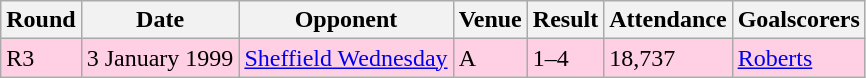<table class="wikitable">
<tr>
<th>Round</th>
<th>Date</th>
<th>Opponent</th>
<th>Venue</th>
<th>Result</th>
<th>Attendance</th>
<th>Goalscorers</th>
</tr>
<tr style="background-color: #ffd0e3;">
<td>R3</td>
<td>3 January 1999</td>
<td><a href='#'>Sheffield Wednesday</a></td>
<td>A</td>
<td>1–4</td>
<td>18,737</td>
<td><a href='#'>Roberts</a></td>
</tr>
</table>
